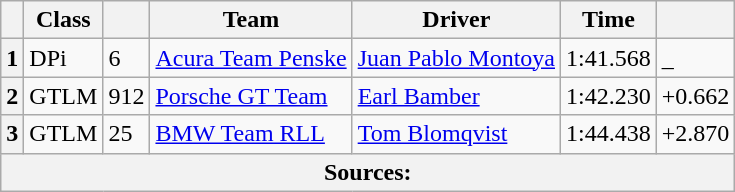<table class="wikitable">
<tr>
<th scope="col"></th>
<th scope="col">Class</th>
<th scope="col"></th>
<th scope="col">Team</th>
<th scope="col">Driver</th>
<th scope="col">Time</th>
<th scope="col"></th>
</tr>
<tr>
<th scope="row">1</th>
<td>DPi</td>
<td>6</td>
<td><a href='#'>Acura Team Penske</a></td>
<td><a href='#'>Juan Pablo Montoya</a></td>
<td>1:41.568</td>
<td>_</td>
</tr>
<tr>
<th scope="row">2</th>
<td>GTLM</td>
<td>912</td>
<td><a href='#'>Porsche GT Team</a></td>
<td><a href='#'>Earl Bamber</a></td>
<td>1:42.230</td>
<td>+0.662</td>
</tr>
<tr>
<th scope="row">3</th>
<td>GTLM</td>
<td>25</td>
<td><a href='#'>BMW Team RLL</a></td>
<td><a href='#'>Tom Blomqvist</a></td>
<td>1:44.438</td>
<td>+2.870</td>
</tr>
<tr>
<th colspan="7">Sources:</th>
</tr>
</table>
